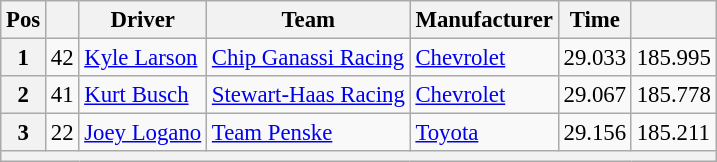<table class="wikitable" style="font-size:95%">
<tr>
<th>Pos</th>
<th></th>
<th>Driver</th>
<th>Team</th>
<th>Manufacturer</th>
<th>Time</th>
<th></th>
</tr>
<tr>
<th>1</th>
<td>42</td>
<td><a href='#'>Kyle Larson</a></td>
<td><a href='#'>Chip Ganassi Racing</a></td>
<td><a href='#'>Chevrolet</a></td>
<td>29.033</td>
<td>185.995</td>
</tr>
<tr>
<th>2</th>
<td>41</td>
<td><a href='#'>Kurt Busch</a></td>
<td><a href='#'>Stewart-Haas Racing</a></td>
<td><a href='#'>Chevrolet</a></td>
<td>29.067</td>
<td>185.778</td>
</tr>
<tr>
<th>3</th>
<td>22</td>
<td><a href='#'>Joey Logano</a></td>
<td><a href='#'>Team Penske</a></td>
<td><a href='#'>Toyota</a></td>
<td>29.156</td>
<td>185.211</td>
</tr>
<tr>
<th colspan="7"></th>
</tr>
</table>
